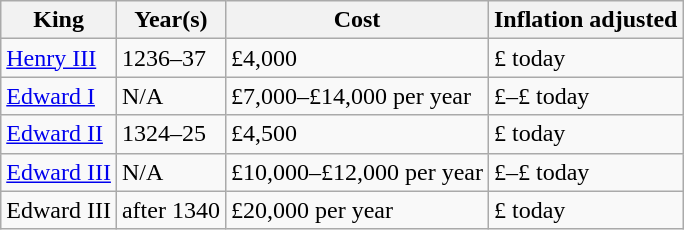<table class="wikitable">
<tr>
<th>King</th>
<th>Year(s)</th>
<th>Cost</th>
<th>Inflation adjusted</th>
</tr>
<tr>
<td><a href='#'>Henry III</a></td>
<td>1236–37</td>
<td>£4,000</td>
<td>£ today</td>
</tr>
<tr>
<td><a href='#'>Edward I</a></td>
<td>N/A</td>
<td>£7,000–£14,000 per year</td>
<td>£–£ today</td>
</tr>
<tr>
<td><a href='#'>Edward II</a></td>
<td>1324–25</td>
<td>£4,500</td>
<td>£ today</td>
</tr>
<tr>
<td><a href='#'>Edward III</a></td>
<td>N/A</td>
<td>£10,000–£12,000 per year</td>
<td>£–£ today</td>
</tr>
<tr>
<td>Edward III</td>
<td>after 1340</td>
<td>£20,000 per year</td>
<td>£ today</td>
</tr>
</table>
